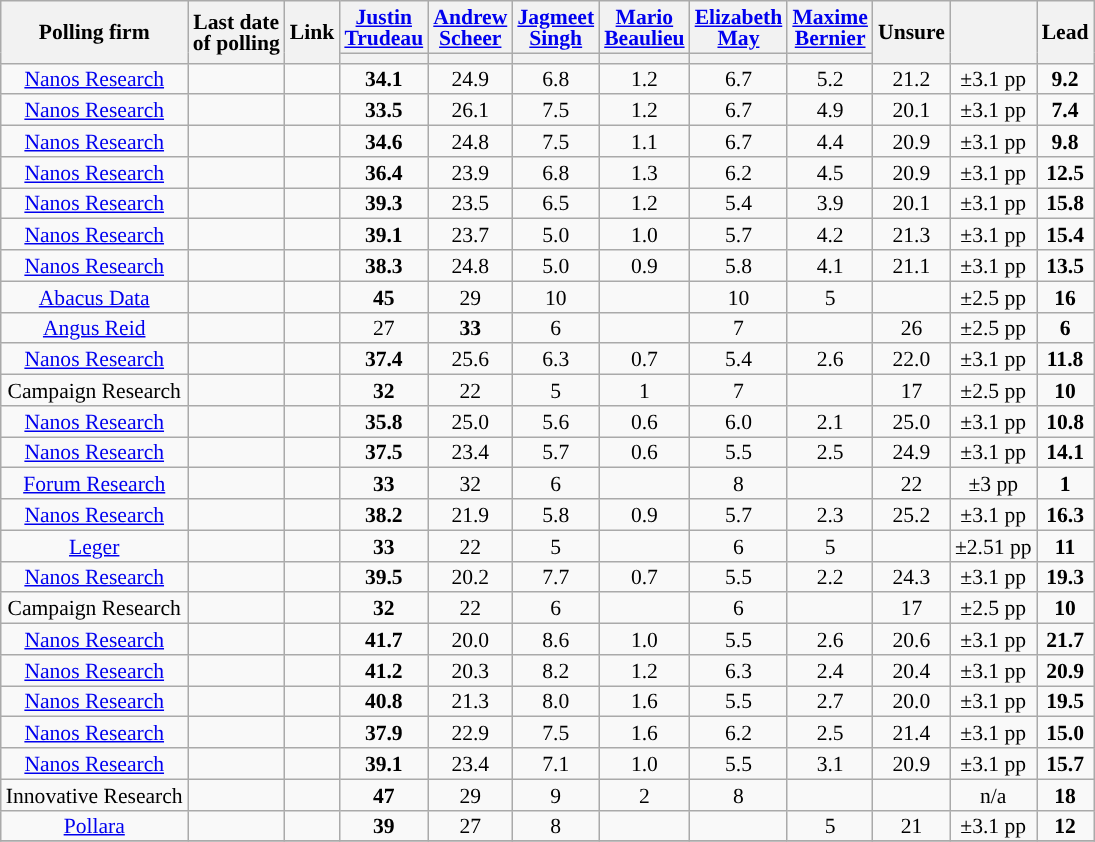<table class="wikitable sortable mw-datatable" style="text-align:center;font-size:90%;line-height:14px;">
<tr>
<th rowspan="2">Polling firm</th>
<th rowspan="2">Last date<br>of polling</th>
<th rowspan="2">Link</th>
<th class="unsortable" style="width:40px;"><a href='#'>Justin Trudeau</a></th>
<th class="unsortable" style="width:40px;"><a href='#'>Andrew Scheer</a></th>
<th class="unsortable" style="width:40px;"><a href='#'>Jagmeet Singh</a></th>
<th class="unsortable" style="width:40px;"><a href='#'>Mario Beaulieu</a></th>
<th class="unsortable" style="width:40px;"><a href='#'>Elizabeth May</a></th>
<th class="unsortable" style="width:40px;"><a href='#'>Maxime Bernier</a></th>
<th rowspan="2">Unsure</th>
<th rowspan="2"></th>
<th rowspan="2">Lead</th>
</tr>
<tr style="background:#e9e9e9;">
<th style="background-color:"></th>
<th style="background-color:"></th>
<th style="background-color:"></th>
<th style="background-color:"></th>
<th style="background-color:"></th>
<th style="background-color:"></th>
</tr>
<tr>
<td><a href='#'>Nanos Research</a></td>
<td></td>
<td></td>
<td><strong>34.1</strong></td>
<td>24.9</td>
<td>6.8</td>
<td>1.2</td>
<td>6.7</td>
<td>5.2</td>
<td>21.2</td>
<td>±3.1 pp</td>
<td><strong>9.2</strong></td>
</tr>
<tr>
<td><a href='#'>Nanos Research</a></td>
<td></td>
<td></td>
<td><strong>33.5</strong></td>
<td>26.1</td>
<td>7.5</td>
<td>1.2</td>
<td>6.7</td>
<td>4.9</td>
<td>20.1</td>
<td>±3.1 pp</td>
<td><strong>7.4</strong></td>
</tr>
<tr>
<td><a href='#'>Nanos Research</a></td>
<td></td>
<td></td>
<td><strong>34.6</strong></td>
<td>24.8</td>
<td>7.5</td>
<td>1.1</td>
<td>6.7</td>
<td>4.4</td>
<td>20.9</td>
<td>±3.1 pp</td>
<td><strong>9.8</strong></td>
</tr>
<tr>
<td><a href='#'>Nanos Research</a></td>
<td></td>
<td></td>
<td><strong>36.4</strong></td>
<td>23.9</td>
<td>6.8</td>
<td>1.3</td>
<td>6.2</td>
<td>4.5</td>
<td>20.9</td>
<td>±3.1 pp</td>
<td><strong>12.5</strong></td>
</tr>
<tr>
<td><a href='#'>Nanos Research</a></td>
<td></td>
<td></td>
<td><strong>39.3</strong></td>
<td>23.5</td>
<td>6.5</td>
<td>1.2</td>
<td>5.4</td>
<td>3.9</td>
<td>20.1</td>
<td>±3.1 pp</td>
<td><strong>15.8</strong></td>
</tr>
<tr>
<td><a href='#'>Nanos Research</a></td>
<td></td>
<td></td>
<td><strong>39.1</strong></td>
<td>23.7</td>
<td>5.0</td>
<td>1.0</td>
<td>5.7</td>
<td>4.2</td>
<td>21.3</td>
<td>±3.1 pp</td>
<td><strong>15.4</strong></td>
</tr>
<tr>
<td><a href='#'>Nanos Research</a></td>
<td></td>
<td></td>
<td><strong>38.3</strong></td>
<td>24.8</td>
<td>5.0</td>
<td>0.9</td>
<td>5.8</td>
<td>4.1</td>
<td>21.1</td>
<td>±3.1 pp</td>
<td><strong>13.5</strong></td>
</tr>
<tr>
<td><a href='#'>Abacus Data</a></td>
<td></td>
<td></td>
<td><strong>45</strong></td>
<td>29</td>
<td>10</td>
<td></td>
<td>10</td>
<td>5</td>
<td></td>
<td>±2.5 pp</td>
<td><strong>16</strong></td>
</tr>
<tr>
<td><a href='#'>Angus Reid</a></td>
<td></td>
<td></td>
<td>27</td>
<td><strong>33</strong></td>
<td>6</td>
<td></td>
<td>7</td>
<td></td>
<td>26</td>
<td>±2.5 pp</td>
<td><strong>6</strong></td>
</tr>
<tr>
<td><a href='#'>Nanos Research</a></td>
<td></td>
<td></td>
<td><strong>37.4</strong></td>
<td>25.6</td>
<td>6.3</td>
<td>0.7</td>
<td>5.4</td>
<td>2.6</td>
<td>22.0</td>
<td>±3.1 pp</td>
<td><strong>11.8</strong></td>
</tr>
<tr>
<td>Campaign Research</td>
<td></td>
<td></td>
<td><strong>32</strong></td>
<td>22</td>
<td>5</td>
<td>1</td>
<td>7</td>
<td></td>
<td>17</td>
<td>±2.5 pp</td>
<td><strong>10</strong></td>
</tr>
<tr>
<td><a href='#'>Nanos Research</a></td>
<td></td>
<td></td>
<td><strong>35.8</strong></td>
<td>25.0</td>
<td>5.6</td>
<td>0.6</td>
<td>6.0</td>
<td>2.1</td>
<td>25.0</td>
<td>±3.1 pp</td>
<td><strong>10.8</strong></td>
</tr>
<tr>
<td><a href='#'>Nanos Research</a></td>
<td></td>
<td></td>
<td><strong>37.5</strong></td>
<td>23.4</td>
<td>5.7</td>
<td>0.6</td>
<td>5.5</td>
<td>2.5</td>
<td>24.9</td>
<td>±3.1 pp</td>
<td><strong>14.1</strong></td>
</tr>
<tr>
<td><a href='#'>Forum Research</a></td>
<td></td>
<td></td>
<td><strong>33</strong></td>
<td>32</td>
<td>6</td>
<td></td>
<td>8</td>
<td></td>
<td>22</td>
<td>±3 pp</td>
<td><strong>1</strong></td>
</tr>
<tr>
<td><a href='#'>Nanos Research</a></td>
<td></td>
<td></td>
<td><strong>38.2</strong></td>
<td>21.9</td>
<td>5.8</td>
<td>0.9</td>
<td>5.7</td>
<td>2.3</td>
<td>25.2</td>
<td>±3.1 pp</td>
<td><strong>16.3</strong></td>
</tr>
<tr>
<td><a href='#'>Leger</a></td>
<td></td>
<td></td>
<td><strong>33</strong></td>
<td>22</td>
<td>5</td>
<td></td>
<td>6</td>
<td>5</td>
<td></td>
<td>±2.51 pp</td>
<td><strong>11</strong></td>
</tr>
<tr>
<td><a href='#'>Nanos Research</a></td>
<td></td>
<td></td>
<td><strong>39.5</strong></td>
<td>20.2</td>
<td>7.7</td>
<td>0.7</td>
<td>5.5</td>
<td>2.2</td>
<td>24.3</td>
<td>±3.1 pp</td>
<td><strong>19.3</strong></td>
</tr>
<tr>
<td>Campaign Research</td>
<td></td>
<td></td>
<td><strong>32</strong></td>
<td>22</td>
<td>6</td>
<td></td>
<td>6</td>
<td></td>
<td>17</td>
<td>±2.5 pp</td>
<td><strong>10</strong></td>
</tr>
<tr>
<td><a href='#'>Nanos Research</a></td>
<td></td>
<td></td>
<td><strong>41.7</strong></td>
<td>20.0</td>
<td>8.6</td>
<td>1.0</td>
<td>5.5</td>
<td>2.6</td>
<td>20.6</td>
<td>±3.1 pp</td>
<td><strong>21.7</strong></td>
</tr>
<tr>
<td><a href='#'>Nanos Research</a></td>
<td></td>
<td></td>
<td><strong>41.2</strong></td>
<td>20.3</td>
<td>8.2</td>
<td>1.2</td>
<td>6.3</td>
<td>2.4</td>
<td>20.4</td>
<td>±3.1 pp</td>
<td><strong>20.9</strong></td>
</tr>
<tr>
<td><a href='#'>Nanos Research</a></td>
<td></td>
<td></td>
<td><strong>40.8</strong></td>
<td>21.3</td>
<td>8.0</td>
<td>1.6</td>
<td>5.5</td>
<td>2.7</td>
<td>20.0</td>
<td>±3.1 pp</td>
<td><strong>19.5</strong></td>
</tr>
<tr>
<td><a href='#'>Nanos Research</a></td>
<td></td>
<td></td>
<td><strong>37.9</strong></td>
<td>22.9</td>
<td>7.5</td>
<td>1.6</td>
<td>6.2</td>
<td>2.5</td>
<td>21.4</td>
<td>±3.1 pp</td>
<td><strong>15.0</strong></td>
</tr>
<tr>
<td><a href='#'>Nanos Research</a></td>
<td></td>
<td></td>
<td><strong>39.1</strong></td>
<td>23.4</td>
<td>7.1</td>
<td>1.0</td>
<td>5.5</td>
<td>3.1</td>
<td>20.9</td>
<td>±3.1 pp</td>
<td><strong>15.7</strong></td>
</tr>
<tr>
<td>Innovative Research</td>
<td></td>
<td></td>
<td><strong>47</strong></td>
<td>29</td>
<td>9</td>
<td>2</td>
<td>8</td>
<td></td>
<td></td>
<td>n/a</td>
<td><strong>18</strong></td>
</tr>
<tr>
<td><a href='#'>Pollara</a></td>
<td></td>
<td></td>
<td><strong>39</strong></td>
<td>27</td>
<td>8</td>
<td></td>
<td></td>
<td>5</td>
<td>21</td>
<td>±3.1 pp</td>
<td><strong>12</strong></td>
</tr>
<tr>
</tr>
</table>
